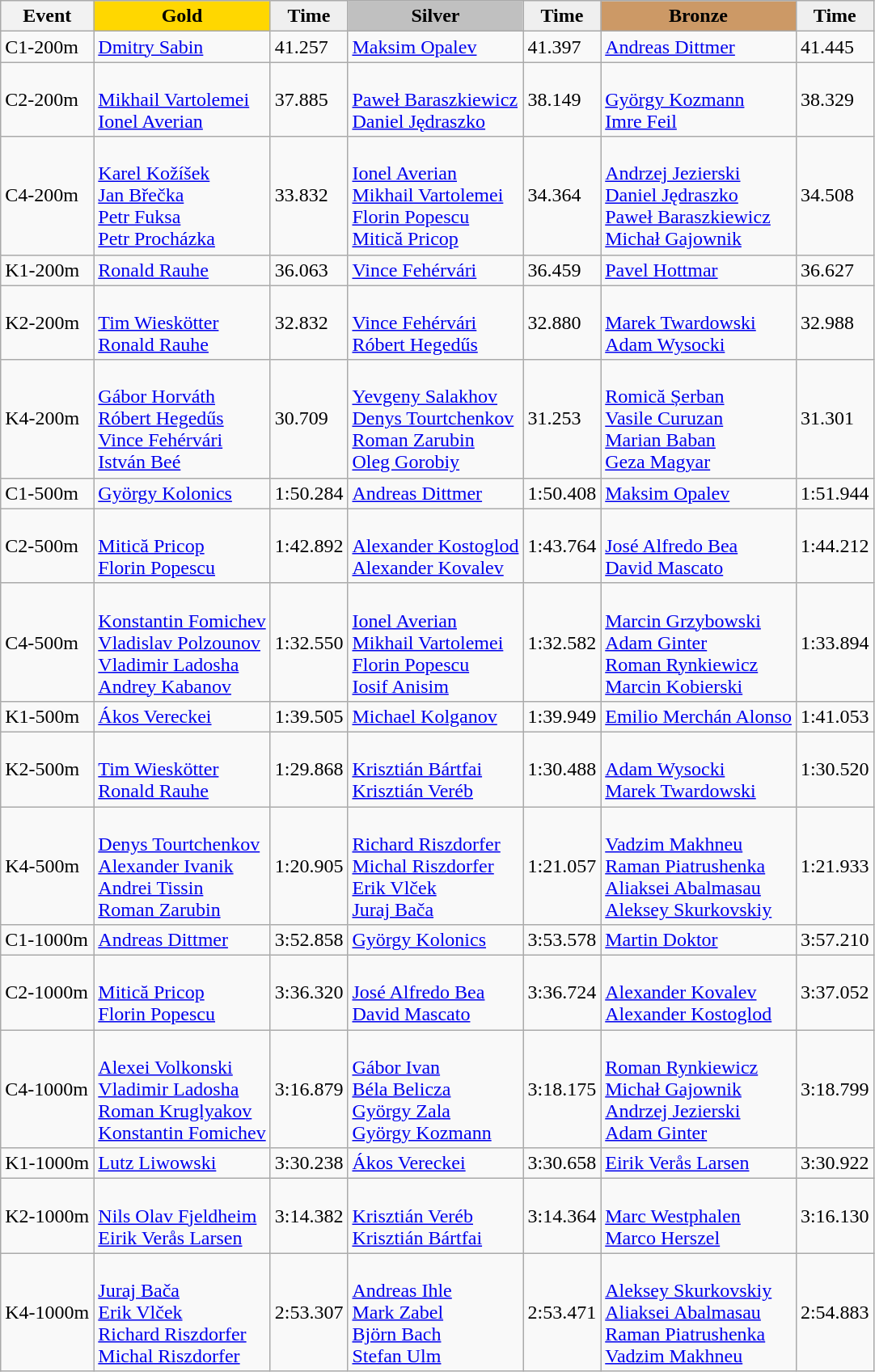<table class="wikitable">
<tr>
<th>Event</th>
<td align=center bgcolor="gold"><strong>Gold</strong></td>
<td align=center bgcolor="EFEFEF"><strong>Time</strong></td>
<td align=center bgcolor="silver"><strong>Silver</strong></td>
<td align=center bgcolor="EFEFEF"><strong>Time</strong></td>
<td align=center bgcolor="CC9966"><strong>Bronze</strong></td>
<td align=center bgcolor="EFEFEF"><strong>Time</strong></td>
</tr>
<tr>
<td>C1-200m</td>
<td> <a href='#'>Dmitry Sabin</a></td>
<td>41.257</td>
<td> <a href='#'>Maksim Opalev</a></td>
<td>41.397</td>
<td> <a href='#'>Andreas Dittmer</a></td>
<td>41.445</td>
</tr>
<tr>
<td>C2-200m</td>
<td><br><a href='#'>Mikhail Vartolemei</a><br><a href='#'>Ionel Averian</a></td>
<td>37.885</td>
<td><br><a href='#'>Paweł Baraszkiewicz</a><br><a href='#'>Daniel Jędraszko</a></td>
<td>38.149</td>
<td><br><a href='#'>György Kozmann</a><br><a href='#'>Imre Feil</a></td>
<td>38.329</td>
</tr>
<tr>
<td>C4-200m</td>
<td><br><a href='#'>Karel Kožíšek</a><br><a href='#'>Jan Břečka</a><br><a href='#'>Petr Fuksa</a><br><a href='#'>Petr Procházka</a></td>
<td>33.832</td>
<td><br><a href='#'>Ionel Averian</a><br><a href='#'>Mikhail Vartolemei</a><br><a href='#'>Florin Popescu</a><br><a href='#'>Mitică Pricop</a></td>
<td>34.364</td>
<td><br><a href='#'>Andrzej Jezierski</a><br><a href='#'>Daniel Jędraszko</a><br><a href='#'>Paweł Baraszkiewicz</a><br><a href='#'>Michał Gajownik</a></td>
<td>34.508</td>
</tr>
<tr>
<td>K1-200m</td>
<td> <a href='#'>Ronald Rauhe</a></td>
<td>36.063</td>
<td> <a href='#'>Vince Fehérvári</a></td>
<td>36.459</td>
<td> <a href='#'>Pavel Hottmar</a></td>
<td>36.627</td>
</tr>
<tr>
<td>K2-200m</td>
<td><br><a href='#'>Tim Wieskötter</a><br><a href='#'>Ronald Rauhe</a></td>
<td>32.832</td>
<td><br><a href='#'>Vince Fehérvári</a><br><a href='#'>Róbert Hegedűs</a></td>
<td>32.880</td>
<td><br><a href='#'>Marek Twardowski</a><br><a href='#'>Adam Wysocki</a></td>
<td>32.988</td>
</tr>
<tr>
<td>K4-200m</td>
<td><br><a href='#'>Gábor Horváth</a><br><a href='#'>Róbert Hegedűs</a><br><a href='#'>Vince Fehérvári</a><br><a href='#'>István Beé</a></td>
<td>30.709</td>
<td><br><a href='#'>Yevgeny Salakhov</a><br><a href='#'>Denys Tourtchenkov</a><br><a href='#'>Roman Zarubin</a><br><a href='#'>Oleg Gorobiy</a></td>
<td>31.253</td>
<td><br><a href='#'>Romică Șerban</a><br><a href='#'>Vasile Curuzan</a><br><a href='#'>Marian Baban</a><br><a href='#'>Geza Magyar</a></td>
<td>31.301</td>
</tr>
<tr>
<td>C1-500m</td>
<td> <a href='#'>György Kolonics</a></td>
<td>1:50.284</td>
<td> <a href='#'>Andreas Dittmer</a></td>
<td>1:50.408</td>
<td> <a href='#'>Maksim Opalev</a></td>
<td>1:51.944</td>
</tr>
<tr>
<td>C2-500m</td>
<td><br><a href='#'>Mitică Pricop</a><br><a href='#'>Florin Popescu</a></td>
<td>1:42.892</td>
<td><br><a href='#'>Alexander Kostoglod</a><br><a href='#'>Alexander Kovalev</a></td>
<td>1:43.764</td>
<td><br><a href='#'>José Alfredo Bea</a><br><a href='#'>David Mascato</a></td>
<td>1:44.212</td>
</tr>
<tr>
<td>C4-500m</td>
<td><br><a href='#'>Konstantin Fomichev</a><br><a href='#'>Vladislav Polzounov</a><br><a href='#'>Vladimir Ladosha</a><br><a href='#'>Andrey Kabanov</a></td>
<td>1:32.550</td>
<td><br><a href='#'>Ionel Averian</a><br><a href='#'>Mikhail Vartolemei</a><br><a href='#'>Florin Popescu</a><br><a href='#'>Iosif Anisim</a></td>
<td>1:32.582</td>
<td><br><a href='#'>Marcin Grzybowski</a><br><a href='#'>Adam Ginter</a><br><a href='#'>Roman Rynkiewicz</a><br><a href='#'>Marcin Kobierski</a></td>
<td>1:33.894</td>
</tr>
<tr>
<td>K1-500m</td>
<td> <a href='#'>Ákos Vereckei</a></td>
<td>1:39.505</td>
<td> <a href='#'>Michael Kolganov</a></td>
<td>1:39.949</td>
<td> <a href='#'>Emilio Merchán Alonso</a></td>
<td>1:41.053</td>
</tr>
<tr>
<td>K2-500m</td>
<td><br><a href='#'>Tim Wieskötter</a><br><a href='#'>Ronald Rauhe</a></td>
<td>1:29.868</td>
<td><br><a href='#'>Krisztián Bártfai</a><br><a href='#'>Krisztián Veréb</a></td>
<td>1:30.488</td>
<td><br><a href='#'>Adam Wysocki</a><br><a href='#'>Marek Twardowski</a></td>
<td>1:30.520</td>
</tr>
<tr>
<td>K4-500m</td>
<td><br><a href='#'>Denys Tourtchenkov</a><br><a href='#'>Alexander Ivanik</a><br><a href='#'>Andrei Tissin</a><br><a href='#'>Roman Zarubin</a></td>
<td>1:20.905</td>
<td><br><a href='#'>Richard Riszdorfer</a><br><a href='#'>Michal Riszdorfer</a><br><a href='#'>Erik Vlček</a><br><a href='#'>Juraj Bača</a></td>
<td>1:21.057</td>
<td><br><a href='#'>Vadzim Makhneu</a><br><a href='#'>Raman Piatrushenka</a><br><a href='#'>Aliaksei Abalmasau</a><br><a href='#'>Aleksey Skurkovskiy</a></td>
<td>1:21.933</td>
</tr>
<tr>
<td>C1-1000m</td>
<td> <a href='#'>Andreas Dittmer</a></td>
<td>3:52.858</td>
<td> <a href='#'>György Kolonics</a></td>
<td>3:53.578</td>
<td> <a href='#'>Martin Doktor</a></td>
<td>3:57.210</td>
</tr>
<tr>
<td>C2-1000m</td>
<td><br><a href='#'>Mitică Pricop</a><br><a href='#'>Florin Popescu</a></td>
<td>3:36.320</td>
<td><br><a href='#'>José Alfredo Bea</a><br><a href='#'>David Mascato</a></td>
<td>3:36.724</td>
<td><br><a href='#'>Alexander Kovalev</a><br><a href='#'>Alexander Kostoglod</a></td>
<td>3:37.052</td>
</tr>
<tr>
<td>C4-1000m</td>
<td><br><a href='#'>Alexei Volkonski</a><br><a href='#'>Vladimir Ladosha</a><br><a href='#'>Roman Kruglyakov</a><br><a href='#'>Konstantin Fomichev</a></td>
<td>3:16.879</td>
<td><br><a href='#'>Gábor Ivan</a><br><a href='#'>Béla Belicza</a><br><a href='#'>György Zala</a><br><a href='#'>György Kozmann</a></td>
<td>3:18.175</td>
<td><br><a href='#'>Roman Rynkiewicz</a><br><a href='#'>Michał Gajownik</a><br><a href='#'>Andrzej Jezierski</a><br><a href='#'>Adam Ginter</a></td>
<td>3:18.799</td>
</tr>
<tr>
<td>K1-1000m</td>
<td> <a href='#'>Lutz Liwowski</a></td>
<td>3:30.238</td>
<td> <a href='#'>Ákos Vereckei</a></td>
<td>3:30.658</td>
<td> <a href='#'>Eirik Verås Larsen</a></td>
<td>3:30.922</td>
</tr>
<tr>
<td>K2-1000m</td>
<td><br><a href='#'>Nils Olav Fjeldheim</a><br><a href='#'>Eirik Verås Larsen</a></td>
<td>3:14.382</td>
<td><br><a href='#'>Krisztián Veréb</a><br><a href='#'>Krisztián Bártfai</a></td>
<td>3:14.364</td>
<td><br><a href='#'>Marc Westphalen</a><br><a href='#'>Marco Herszel</a></td>
<td>3:16.130</td>
</tr>
<tr>
<td>K4-1000m</td>
<td><br><a href='#'>Juraj Bača</a><br><a href='#'>Erik Vlček</a><br><a href='#'>Richard Riszdorfer</a><br><a href='#'>Michal Riszdorfer</a></td>
<td>2:53.307</td>
<td><br><a href='#'>Andreas Ihle</a><br><a href='#'>Mark Zabel</a><br><a href='#'>Björn Bach</a><br><a href='#'>Stefan Ulm</a></td>
<td>2:53.471</td>
<td><br><a href='#'>Aleksey Skurkovskiy</a><br><a href='#'>Aliaksei Abalmasau</a><br><a href='#'>Raman Piatrushenka</a><br><a href='#'>Vadzim Makhneu</a></td>
<td>2:54.883</td>
</tr>
</table>
